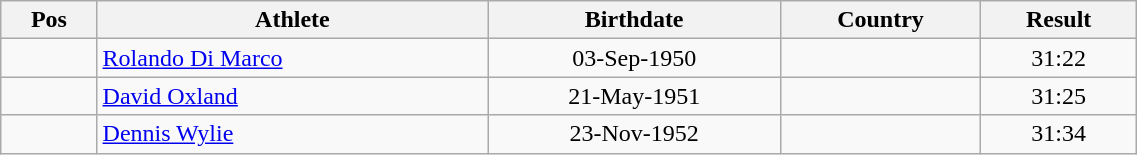<table class="wikitable"  style="text-align:center; width:60%;">
<tr>
<th>Pos</th>
<th>Athlete</th>
<th>Birthdate</th>
<th>Country</th>
<th>Result</th>
</tr>
<tr>
<td align=center></td>
<td align=left><a href='#'>Rolando Di Marco</a></td>
<td>03-Sep-1950</td>
<td align=left></td>
<td>31:22</td>
</tr>
<tr>
<td align=center></td>
<td align=left><a href='#'>David Oxland</a></td>
<td>21-May-1951</td>
<td align=left></td>
<td>31:25</td>
</tr>
<tr>
<td align=center></td>
<td align=left><a href='#'>Dennis Wylie</a></td>
<td>23-Nov-1952</td>
<td align=left></td>
<td>31:34</td>
</tr>
</table>
